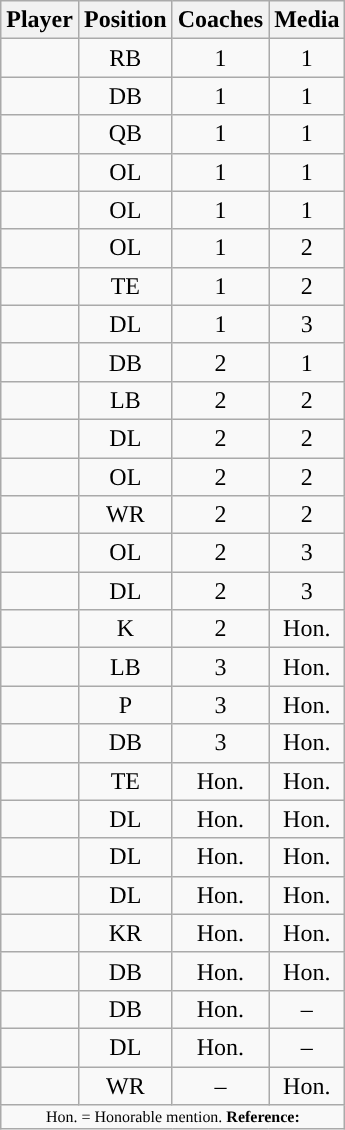<table class="wikitable sortable sortable" style="text-align: center">
<tr align=center>
<th>Player</th>
<th>Position</th>
<th>Coaches</th>
<th>Media</th>
</tr>
<tr>
<td></td>
<td>RB</td>
<td>1</td>
<td>1</td>
</tr>
<tr>
<td></td>
<td>DB</td>
<td>1</td>
<td>1</td>
</tr>
<tr>
<td></td>
<td>QB</td>
<td>1</td>
<td>1</td>
</tr>
<tr>
<td></td>
<td>OL</td>
<td>1</td>
<td>1</td>
</tr>
<tr>
<td></td>
<td>OL</td>
<td>1</td>
<td>1</td>
</tr>
<tr>
<td></td>
<td>OL</td>
<td>1</td>
<td>2</td>
</tr>
<tr>
<td></td>
<td>TE</td>
<td>1</td>
<td>2</td>
</tr>
<tr>
<td></td>
<td>DL</td>
<td>1</td>
<td>3</td>
</tr>
<tr>
<td></td>
<td>DB</td>
<td>2</td>
<td>1</td>
</tr>
<tr>
<td></td>
<td>LB</td>
<td>2</td>
<td>2</td>
</tr>
<tr>
<td></td>
<td>DL</td>
<td>2</td>
<td>2</td>
</tr>
<tr>
<td></td>
<td>OL</td>
<td>2</td>
<td>2</td>
</tr>
<tr>
<td></td>
<td>WR</td>
<td>2</td>
<td>2</td>
</tr>
<tr>
<td></td>
<td>OL</td>
<td>2</td>
<td>3</td>
</tr>
<tr>
<td></td>
<td>DL</td>
<td>2</td>
<td>3</td>
</tr>
<tr>
<td></td>
<td>K</td>
<td>2</td>
<td data-sort-value="4">Hon.</td>
</tr>
<tr>
<td></td>
<td>LB</td>
<td>3</td>
<td data-sort-value="4">Hon.</td>
</tr>
<tr>
<td></td>
<td>P</td>
<td>3</td>
<td data-sort-value="4">Hon.</td>
</tr>
<tr>
<td></td>
<td>DB</td>
<td>3</td>
<td data-sort-value="4">Hon.</td>
</tr>
<tr>
<td></td>
<td>TE</td>
<td data-sort-value="4">Hon.</td>
<td data-sort-value="4">Hon.</td>
</tr>
<tr>
<td></td>
<td>DL</td>
<td data-sort-value="4">Hon.</td>
<td data-sort-value="4">Hon.</td>
</tr>
<tr>
<td></td>
<td>DL</td>
<td data-sort-value="4">Hon.</td>
<td data-sort-value="4">Hon.</td>
</tr>
<tr>
<td></td>
<td>DL</td>
<td data-sort-value="4">Hon.</td>
<td data-sort-value="4">Hon.</td>
</tr>
<tr>
<td></td>
<td>KR</td>
<td data-sort-value="4">Hon.</td>
<td data-sort-value="4">Hon.</td>
</tr>
<tr>
<td></td>
<td>DB</td>
<td data-sort-value="4">Hon.</td>
<td data-sort-value="4">Hon.</td>
</tr>
<tr>
<td></td>
<td>DB</td>
<td data-sort-value="4">Hon.</td>
<td>–</td>
</tr>
<tr>
<td></td>
<td>DL</td>
<td data-sort-value="4">Hon.</td>
<td>–</td>
</tr>
<tr>
<td></td>
<td>WR</td>
<td>–</td>
<td data-sort-value="4">Hon.</td>
</tr>
<tr class="sortbottom">
<td colspan="4"  style="font-size:8pt; text-align:center;">Hon. = Honorable mention. <strong>Reference:</strong></td>
</tr>
</table>
